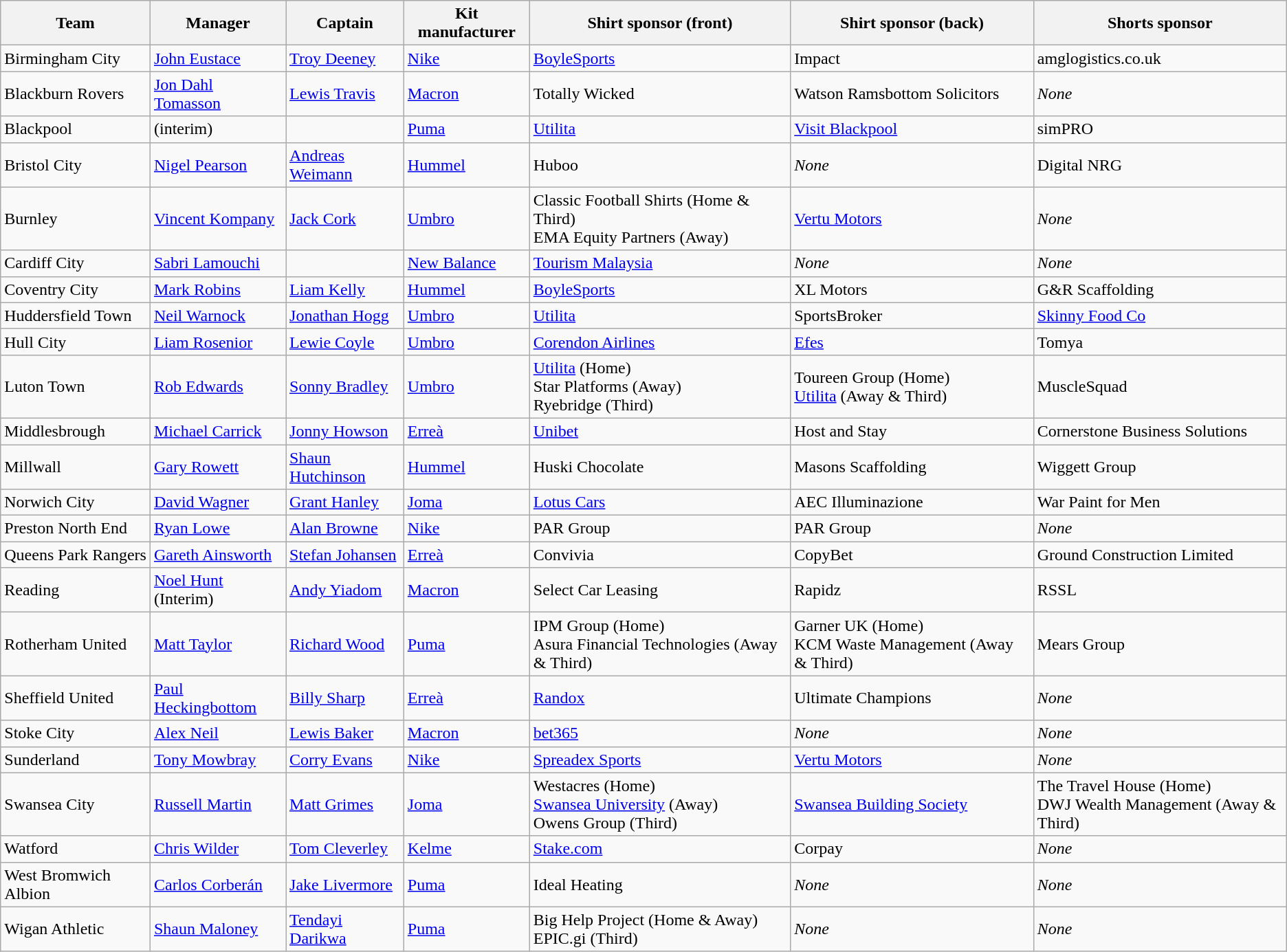<table class="wikitable sortable">
<tr>
<th>Team</th>
<th>Manager</th>
<th>Captain</th>
<th>Kit manufacturer</th>
<th>Shirt sponsor (front)</th>
<th>Shirt sponsor (back)</th>
<th>Shorts sponsor</th>
</tr>
<tr>
<td>Birmingham City</td>
<td> <a href='#'>John Eustace</a></td>
<td> <a href='#'>Troy Deeney</a></td>
<td> <a href='#'>Nike</a></td>
<td><a href='#'>BoyleSports</a></td>
<td>Impact</td>
<td>amglogistics.co.uk</td>
</tr>
<tr>
<td>Blackburn Rovers</td>
<td> <a href='#'>Jon Dahl Tomasson</a></td>
<td> <a href='#'>Lewis Travis</a></td>
<td> <a href='#'>Macron</a></td>
<td>Totally Wicked</td>
<td>Watson Ramsbottom Solicitors</td>
<td><em>None</em></td>
</tr>
<tr>
<td>Blackpool</td>
<td>  (interim)</td>
<td> </td>
<td> <a href='#'>Puma</a></td>
<td><a href='#'>Utilita</a></td>
<td><a href='#'>Visit Blackpool</a></td>
<td>simPRO</td>
</tr>
<tr>
<td>Bristol City</td>
<td> <a href='#'>Nigel Pearson</a></td>
<td> <a href='#'>Andreas Weimann</a></td>
<td> <a href='#'>Hummel</a></td>
<td>Huboo</td>
<td><em>None</em></td>
<td>Digital NRG</td>
</tr>
<tr>
<td>Burnley</td>
<td> <a href='#'>Vincent Kompany</a></td>
<td> <a href='#'>Jack Cork</a></td>
<td> <a href='#'>Umbro</a></td>
<td>Classic Football Shirts (Home & Third)<br>EMA Equity Partners (Away)</td>
<td><a href='#'>Vertu Motors</a></td>
<td><em>None</em></td>
</tr>
<tr>
<td>Cardiff City</td>
<td> <a href='#'>Sabri Lamouchi</a></td>
<td> </td>
<td> <a href='#'>New Balance</a></td>
<td><a href='#'>Tourism Malaysia</a></td>
<td><em>None</em></td>
<td><em>None</em></td>
</tr>
<tr>
<td>Coventry City</td>
<td> <a href='#'>Mark Robins</a></td>
<td> <a href='#'>Liam Kelly</a></td>
<td> <a href='#'>Hummel</a></td>
<td><a href='#'>BoyleSports</a></td>
<td>XL Motors</td>
<td>G&R Scaffolding</td>
</tr>
<tr>
<td>Huddersfield Town</td>
<td> <a href='#'>Neil Warnock</a></td>
<td> <a href='#'>Jonathan Hogg</a></td>
<td> <a href='#'>Umbro</a></td>
<td><a href='#'>Utilita</a></td>
<td>SportsBroker</td>
<td><a href='#'>Skinny Food Co</a></td>
</tr>
<tr>
<td>Hull City</td>
<td> <a href='#'>Liam Rosenior</a></td>
<td> <a href='#'>Lewie Coyle</a></td>
<td> <a href='#'>Umbro</a></td>
<td><a href='#'>Corendon Airlines</a></td>
<td><a href='#'>Efes</a></td>
<td>Tomya</td>
</tr>
<tr>
<td>Luton Town</td>
<td> <a href='#'>Rob Edwards</a></td>
<td> <a href='#'>Sonny Bradley</a></td>
<td> <a href='#'>Umbro</a></td>
<td><a href='#'>Utilita</a> (Home)<br>Star Platforms (Away)<br>Ryebridge (Third)</td>
<td>Toureen Group (Home)<br><a href='#'>Utilita</a> (Away & Third)</td>
<td>MuscleSquad</td>
</tr>
<tr>
<td>Middlesbrough</td>
<td> <a href='#'>Michael Carrick</a></td>
<td> <a href='#'>Jonny Howson</a></td>
<td> <a href='#'>Erreà</a></td>
<td><a href='#'>Unibet</a></td>
<td>Host and Stay</td>
<td>Cornerstone Business Solutions</td>
</tr>
<tr>
<td>Millwall</td>
<td> <a href='#'>Gary Rowett</a></td>
<td> <a href='#'>Shaun Hutchinson</a></td>
<td> <a href='#'>Hummel</a></td>
<td>Huski Chocolate</td>
<td>Masons Scaffolding</td>
<td>Wiggett Group</td>
</tr>
<tr>
<td>Norwich City</td>
<td> <a href='#'>David Wagner</a></td>
<td> <a href='#'>Grant Hanley</a></td>
<td> <a href='#'>Joma</a></td>
<td><a href='#'>Lotus Cars</a></td>
<td>AEC Illuminazione</td>
<td>War Paint for Men</td>
</tr>
<tr>
<td>Preston North End</td>
<td> <a href='#'>Ryan Lowe</a></td>
<td> <a href='#'>Alan Browne</a></td>
<td> <a href='#'>Nike</a></td>
<td>PAR Group</td>
<td>PAR Group</td>
<td><em>None</em></td>
</tr>
<tr>
<td>Queens Park Rangers</td>
<td> <a href='#'>Gareth Ainsworth</a></td>
<td> <a href='#'>Stefan Johansen</a></td>
<td> <a href='#'>Erreà</a></td>
<td>Convivia</td>
<td>CopyBet</td>
<td>Ground Construction Limited</td>
</tr>
<tr>
<td>Reading</td>
<td> <a href='#'>Noel Hunt</a> (Interim)</td>
<td> <a href='#'>Andy Yiadom</a></td>
<td> <a href='#'>Macron</a></td>
<td>Select Car Leasing</td>
<td>Rapidz</td>
<td>RSSL</td>
</tr>
<tr>
<td>Rotherham United</td>
<td> <a href='#'>Matt Taylor</a></td>
<td> <a href='#'>Richard Wood</a></td>
<td> <a href='#'>Puma</a></td>
<td>IPM Group (Home)<br>Asura Financial Technologies (Away & Third)</td>
<td>Garner UK (Home)<br>KCM Waste Management (Away & Third)</td>
<td>Mears Group</td>
</tr>
<tr>
<td>Sheffield United</td>
<td> <a href='#'>Paul Heckingbottom</a></td>
<td> <a href='#'>Billy Sharp</a></td>
<td> <a href='#'>Erreà</a></td>
<td><a href='#'>Randox</a></td>
<td>Ultimate Champions</td>
<td><em>None</em></td>
</tr>
<tr>
<td>Stoke City</td>
<td> <a href='#'>Alex Neil</a></td>
<td> <a href='#'>Lewis Baker</a></td>
<td> <a href='#'>Macron</a></td>
<td><a href='#'>bet365</a></td>
<td><em>None</em></td>
<td><em>None</em></td>
</tr>
<tr>
<td>Sunderland</td>
<td> <a href='#'>Tony Mowbray</a></td>
<td> <a href='#'>Corry Evans</a></td>
<td> <a href='#'>Nike</a></td>
<td><a href='#'>Spreadex Sports</a></td>
<td><a href='#'>Vertu Motors</a></td>
<td><em>None</em></td>
</tr>
<tr>
<td>Swansea City</td>
<td> <a href='#'>Russell Martin</a></td>
<td> <a href='#'>Matt Grimes</a></td>
<td> <a href='#'>Joma</a></td>
<td>Westacres (Home)<br><a href='#'>Swansea University</a> (Away)<br>Owens Group (Third)</td>
<td><a href='#'>Swansea Building Society</a></td>
<td>The Travel House (Home)<br>DWJ Wealth Management (Away & Third)</td>
</tr>
<tr>
<td>Watford</td>
<td> <a href='#'>Chris Wilder</a></td>
<td> <a href='#'>Tom Cleverley</a></td>
<td> <a href='#'>Kelme</a></td>
<td><a href='#'>Stake.com</a></td>
<td>Corpay</td>
<td><em>None</em></td>
</tr>
<tr>
<td>West Bromwich Albion</td>
<td> <a href='#'>Carlos Corberán</a></td>
<td> <a href='#'>Jake Livermore</a></td>
<td> <a href='#'>Puma</a></td>
<td>Ideal Heating</td>
<td><em>None</em></td>
<td><em>None</em></td>
</tr>
<tr>
<td>Wigan Athletic</td>
<td> <a href='#'>Shaun Maloney</a></td>
<td> <a href='#'>Tendayi Darikwa</a></td>
<td> <a href='#'>Puma</a></td>
<td>Big Help Project (Home & Away)<br>EPIC.gi (Third)</td>
<td><em>None</em></td>
<td><em>None</em></td>
</tr>
</table>
